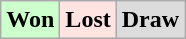<table class="wikitable">
<tr>
<td bgcolor="#ccffcc"><strong>Won</strong></td>
<td bgcolor="FFE4E1"><strong>Lost</strong></td>
<td bgcolor="DCDCDC"><strong>Draw</strong></td>
</tr>
</table>
